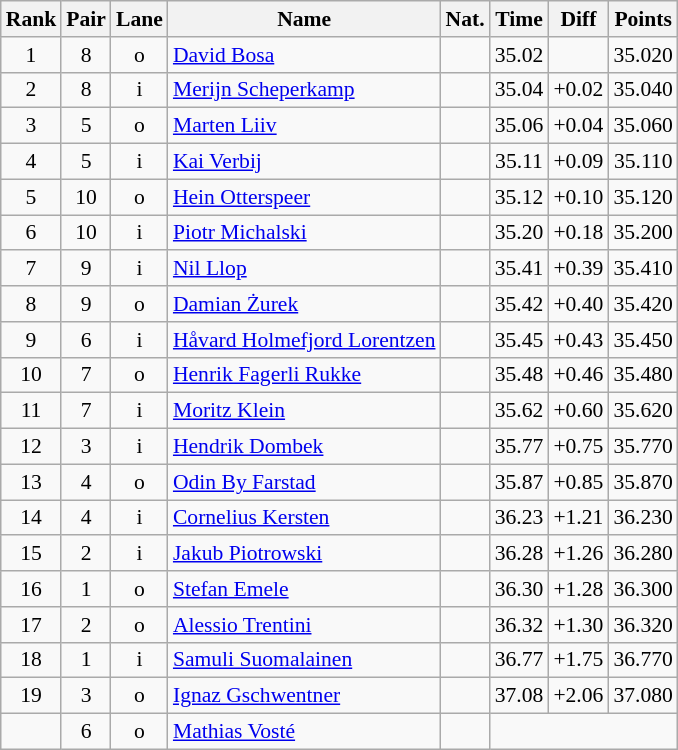<table class="wikitable sortable" style="text-align:center; font-size:90%">
<tr>
<th>Rank</th>
<th>Pair</th>
<th>Lane</th>
<th>Name</th>
<th>Nat.</th>
<th>Time</th>
<th>Diff</th>
<th>Points</th>
</tr>
<tr>
<td>1</td>
<td>8</td>
<td>o</td>
<td align=left><a href='#'>David Bosa</a></td>
<td></td>
<td>35.02</td>
<td></td>
<td>35.020</td>
</tr>
<tr>
<td>2</td>
<td>8</td>
<td>i</td>
<td align=left><a href='#'>Merijn Scheperkamp</a></td>
<td></td>
<td>35.04</td>
<td>+0.02</td>
<td>35.040</td>
</tr>
<tr>
<td>3</td>
<td>5</td>
<td>o</td>
<td align=left><a href='#'>Marten Liiv</a></td>
<td></td>
<td>35.06</td>
<td>+0.04</td>
<td>35.060</td>
</tr>
<tr>
<td>4</td>
<td>5</td>
<td>i</td>
<td align=left><a href='#'>Kai Verbij</a></td>
<td></td>
<td>35.11</td>
<td>+0.09</td>
<td>35.110</td>
</tr>
<tr>
<td>5</td>
<td>10</td>
<td>o</td>
<td align=left><a href='#'>Hein Otterspeer</a></td>
<td></td>
<td>35.12</td>
<td>+0.10</td>
<td>35.120</td>
</tr>
<tr>
<td>6</td>
<td>10</td>
<td>i</td>
<td align=left><a href='#'>Piotr Michalski</a></td>
<td></td>
<td>35.20</td>
<td>+0.18</td>
<td>35.200</td>
</tr>
<tr>
<td>7</td>
<td>9</td>
<td>i</td>
<td align=left><a href='#'>Nil Llop</a></td>
<td></td>
<td>35.41</td>
<td>+0.39</td>
<td>35.410</td>
</tr>
<tr>
<td>8</td>
<td>9</td>
<td>o</td>
<td align=left><a href='#'>Damian Żurek</a></td>
<td></td>
<td>35.42</td>
<td>+0.40</td>
<td>35.420</td>
</tr>
<tr>
<td>9</td>
<td>6</td>
<td>i</td>
<td align=left><a href='#'>Håvard Holmefjord Lorentzen</a></td>
<td></td>
<td>35.45</td>
<td>+0.43</td>
<td>35.450</td>
</tr>
<tr>
<td>10</td>
<td>7</td>
<td>o</td>
<td align=left><a href='#'>Henrik Fagerli Rukke</a></td>
<td></td>
<td>35.48</td>
<td>+0.46</td>
<td>35.480</td>
</tr>
<tr>
<td>11</td>
<td>7</td>
<td>i</td>
<td align=left><a href='#'>Moritz Klein</a></td>
<td></td>
<td>35.62</td>
<td>+0.60</td>
<td>35.620</td>
</tr>
<tr>
<td>12</td>
<td>3</td>
<td>i</td>
<td align=left><a href='#'>Hendrik Dombek</a></td>
<td></td>
<td>35.77</td>
<td>+0.75</td>
<td>35.770</td>
</tr>
<tr>
<td>13</td>
<td>4</td>
<td>o</td>
<td align=left><a href='#'>Odin By Farstad</a></td>
<td></td>
<td>35.87</td>
<td>+0.85</td>
<td>35.870</td>
</tr>
<tr>
<td>14</td>
<td>4</td>
<td>i</td>
<td align=left><a href='#'>Cornelius Kersten</a></td>
<td></td>
<td>36.23</td>
<td>+1.21</td>
<td>36.230</td>
</tr>
<tr>
<td>15</td>
<td>2</td>
<td>i</td>
<td align=left><a href='#'>Jakub Piotrowski</a></td>
<td></td>
<td>36.28</td>
<td>+1.26</td>
<td>36.280</td>
</tr>
<tr>
<td>16</td>
<td>1</td>
<td>o</td>
<td align=left><a href='#'>Stefan Emele</a></td>
<td></td>
<td>36.30</td>
<td>+1.28</td>
<td>36.300</td>
</tr>
<tr>
<td>17</td>
<td>2</td>
<td>o</td>
<td align=left><a href='#'>Alessio Trentini</a></td>
<td></td>
<td>36.32</td>
<td>+1.30</td>
<td>36.320</td>
</tr>
<tr>
<td>18</td>
<td>1</td>
<td>i</td>
<td align=left><a href='#'>Samuli Suomalainen</a></td>
<td></td>
<td>36.77</td>
<td>+1.75</td>
<td>36.770</td>
</tr>
<tr>
<td>19</td>
<td>3</td>
<td>o</td>
<td align=left><a href='#'>Ignaz Gschwentner</a></td>
<td></td>
<td>37.08</td>
<td>+2.06</td>
<td>37.080</td>
</tr>
<tr>
<td></td>
<td>6</td>
<td>o</td>
<td align=left><a href='#'>Mathias Vosté</a></td>
<td></td>
<td colspan=3></td>
</tr>
</table>
